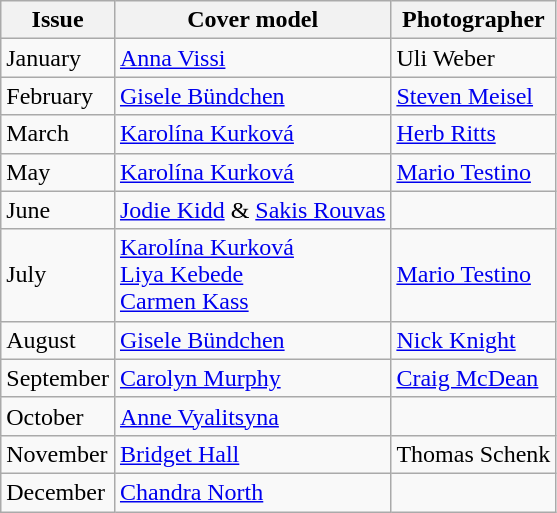<table class="sortable wikitable">
<tr>
<th>Issue</th>
<th>Cover model</th>
<th>Photographer</th>
</tr>
<tr>
<td>January</td>
<td><a href='#'>Anna Vissi</a></td>
<td>Uli Weber</td>
</tr>
<tr>
<td>February</td>
<td><a href='#'>Gisele Bündchen</a></td>
<td><a href='#'>Steven Meisel</a></td>
</tr>
<tr>
<td>March</td>
<td><a href='#'>Karolína Kurková</a></td>
<td><a href='#'>Herb Ritts</a></td>
</tr>
<tr>
<td>May</td>
<td><a href='#'>Karolína Kurková</a></td>
<td><a href='#'>Mario Testino</a></td>
</tr>
<tr>
<td>June</td>
<td><a href='#'>Jodie Kidd</a> & <a href='#'>Sakis Rouvas</a></td>
<td></td>
</tr>
<tr>
<td>July</td>
<td><a href='#'>Karolína Kurková</a><br><a href='#'>Liya Kebede</a><br><a href='#'>Carmen Kass</a></td>
<td><a href='#'>Mario Testino</a></td>
</tr>
<tr>
<td>August</td>
<td><a href='#'>Gisele Bündchen</a></td>
<td><a href='#'>Nick Knight</a></td>
</tr>
<tr>
<td>September</td>
<td><a href='#'>Carolyn Murphy</a></td>
<td><a href='#'>Craig McDean</a></td>
</tr>
<tr>
<td>October</td>
<td><a href='#'>Anne Vyalitsyna</a></td>
<td></td>
</tr>
<tr>
<td>November</td>
<td><a href='#'>Bridget Hall</a></td>
<td>Thomas Schenk</td>
</tr>
<tr>
<td>December</td>
<td><a href='#'>Chandra North</a></td>
<td></td>
</tr>
</table>
